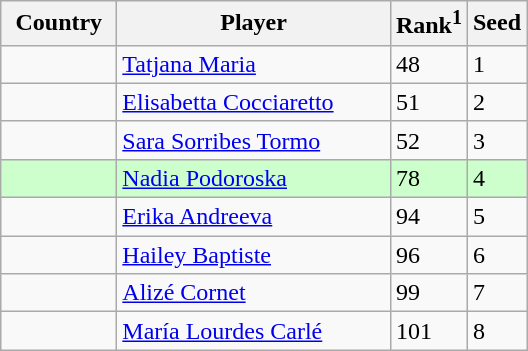<table class="sortable wikitable">
<tr>
<th width="70">Country</th>
<th width="175">Player</th>
<th>Rank<sup>1</sup></th>
<th>Seed</th>
</tr>
<tr>
<td></td>
<td><a href='#'>Tatjana Maria</a></td>
<td>48</td>
<td>1</td>
</tr>
<tr>
<td></td>
<td><a href='#'>Elisabetta Cocciaretto</a></td>
<td>51</td>
<td>2</td>
</tr>
<tr>
<td></td>
<td><a href='#'>Sara Sorribes Tormo</a></td>
<td>52</td>
<td>3</td>
</tr>
<tr style="background:#cfc;">
<td></td>
<td><a href='#'>Nadia Podoroska</a></td>
<td>78</td>
<td>4</td>
</tr>
<tr>
<td></td>
<td><a href='#'>Erika Andreeva</a></td>
<td>94</td>
<td>5</td>
</tr>
<tr>
<td></td>
<td><a href='#'>Hailey Baptiste</a></td>
<td>96</td>
<td>6</td>
</tr>
<tr>
<td></td>
<td><a href='#'>Alizé Cornet</a></td>
<td>99</td>
<td>7</td>
</tr>
<tr>
<td></td>
<td><a href='#'>María Lourdes Carlé</a></td>
<td>101</td>
<td>8</td>
</tr>
</table>
